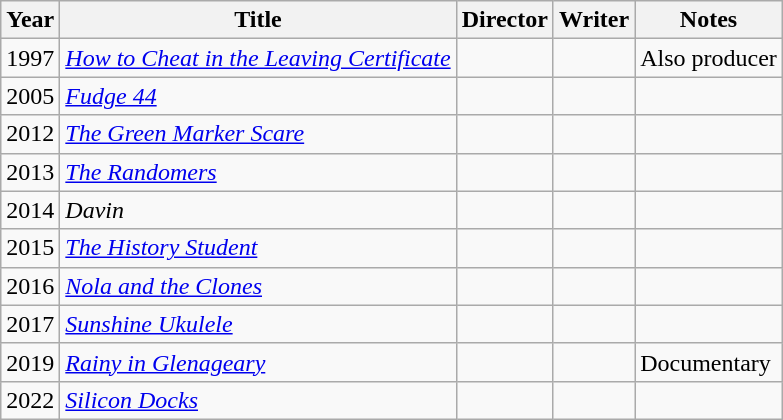<table class="wikitable">
<tr>
<th>Year</th>
<th>Title</th>
<th>Director</th>
<th>Writer</th>
<th>Notes</th>
</tr>
<tr>
<td>1997</td>
<td><em><a href='#'>How to Cheat in the Leaving Certificate</a></em></td>
<td></td>
<td></td>
<td>Also producer</td>
</tr>
<tr>
<td>2005</td>
<td><em><a href='#'>Fudge 44</a></em></td>
<td></td>
<td></td>
<td></td>
</tr>
<tr>
<td>2012</td>
<td><em><a href='#'>The Green Marker Scare</a></em></td>
<td></td>
<td></td>
<td></td>
</tr>
<tr>
<td>2013</td>
<td><em><a href='#'>The Randomers</a></em></td>
<td></td>
<td></td>
<td></td>
</tr>
<tr>
<td>2014</td>
<td><em>Davin</em></td>
<td></td>
<td></td>
<td></td>
</tr>
<tr>
<td>2015</td>
<td><em><a href='#'>The History Student</a></em></td>
<td></td>
<td></td>
<td></td>
</tr>
<tr>
<td>2016</td>
<td><em><a href='#'>Nola and the Clones</a></em></td>
<td></td>
<td></td>
<td></td>
</tr>
<tr>
<td>2017</td>
<td><em><a href='#'>Sunshine Ukulele</a></em></td>
<td></td>
<td></td>
<td></td>
</tr>
<tr>
<td>2019</td>
<td><em><a href='#'>Rainy in Glenageary</a></em></td>
<td></td>
<td></td>
<td>Documentary</td>
</tr>
<tr>
<td>2022</td>
<td><em><a href='#'>Silicon Docks</a></em></td>
<td></td>
<td></td>
<td></td>
</tr>
</table>
